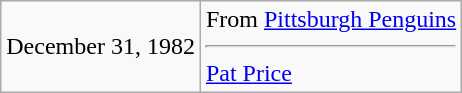<table class="wikitable">
<tr>
<td>December 31, 1982</td>
<td valign="top">From <a href='#'>Pittsburgh Penguins</a><hr><a href='#'>Pat Price</a></td>
</tr>
</table>
